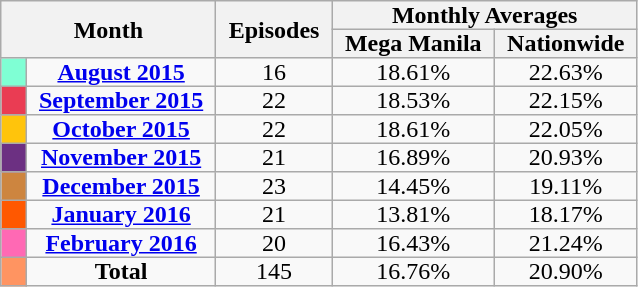<table class="wikitable plainrowheaders" style="text-align: center;">
<tr class="wikitable" style="text-align: center;">
<th style="padding: 0 8px;" colspan="2"  rowspan="2">Month</th>
<th style="padding: 0 8px;" rowspan="2">Episodes</th>
<th style="padding: 0 8px;" colspan="2">Monthly Averages</th>
</tr>
<tr>
<th style="padding: 0 8px;">Mega Manila</th>
<th style="padding: 0 8px;">Nationwide</th>
</tr>
<tr>
<td style="padding: 0 8px; background:#7FFFD4;"></td>
<td ' style="padding: 0 8px;"><strong><a href='#'>August 2015</a></strong></td>
<td style="padding: 0 8px;">16</td>
<td style="padding: 0 8px;">18.61%</td>
<td style="padding: 0 8px;">22.63%</td>
</tr>
<tr>
<td style="padding: 0 8px; background:#EA3C53;"></td>
<td ' style="padding: 0 8px;"><strong><a href='#'>September 2015</a></strong></td>
<td style="padding: 0 8px;">22</td>
<td style="padding: 0 8px;">18.53%</td>
<td style="padding: 0 8px;">22.15%</td>
</tr>
<tr>
<td style="padding: 0 8px; background:#FFC40C;"></td>
<td ' style="padding: 0 8px;"><strong><a href='#'>October 2015</a></strong></td>
<td style="padding: 0 8px;">22</td>
<td style="padding: 0 8px;">18.61%</td>
<td style="padding: 0 8px;">22.05%</td>
</tr>
<tr>
<td style="padding: 0 8px; background:#6C3082;"></td>
<td ' style="padding: 0 8px;"><strong><a href='#'>November 2015</a></strong></td>
<td style="padding: 0 8px;">21</td>
<td style="padding: 0 8px;">16.89%</td>
<td style="padding: 0 8px;">20.93%</td>
</tr>
<tr>
<td style="padding: 0 8px; background:#CD853F;"></td>
<td ' style="padding: 0 8px;"><strong><a href='#'>December 2015</a></strong></td>
<td style="padding: 0 8px;">23</td>
<td style="padding: 0 8px;">14.45%</td>
<td style="padding: 0 8px;">19.11%</td>
</tr>
<tr>
<td style="padding: 0 8px; background:#FF5800;"></td>
<td ' style="padding: 0 8px;"><strong><a href='#'>January 2016</a></strong></td>
<td style="padding: 0 8px;">21</td>
<td style="padding: 0 8px;">13.81%</td>
<td style="padding: 0 8px;">18.17%</td>
</tr>
<tr>
<td style="padding: 0 8px; background:#FF69B4;"></td>
<td ' style="padding: 0 8px;"><strong><a href='#'>February 2016</a></strong></td>
<td style="padding: 0 8px;">20</td>
<td style="padding: 0 8px;">16.43%</td>
<td style="padding: 0 8px;">21.24%</td>
</tr>
<tr>
<td style="padding: 0 8px; background :#FF9461;"></td>
<td '  style="padding: 0 8px;"><strong>Total</strong></td>
<td style="padding: 0 8px;">145</td>
<td style="padding: 0 8px;">16.76%</td>
<td style="padding: 0 8px;">20.90%</td>
</tr>
</table>
